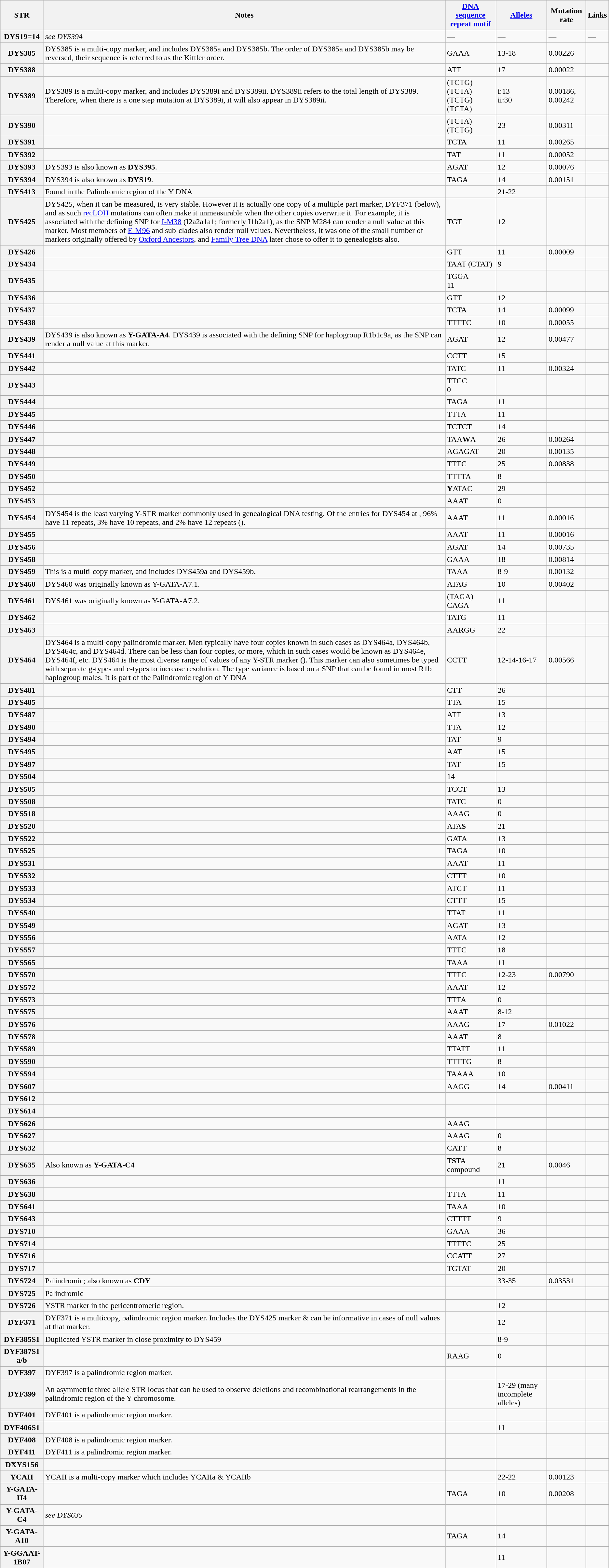<table class="wikitable sortable">
<tr>
<th scope="col">STR</th>
<th scope="col">Notes</th>
<th scope="col"><a href='#'>DNA sequence</a> <a href='#'>repeat motif</a></th>
<th scope="col"><a href='#'>Alleles</a></th>
<th scope="col">Mutation rate</th>
<th scope="col">Links</th>
</tr>
<tr>
<th>DYS19=14</th>
<td><em>see DYS394</em></td>
<td>—</td>
<td>—</td>
<td>—</td>
<td>—</td>
</tr>
<tr>
<th>DYS385</th>
<td>DYS385 is a multi-copy marker, and includes DYS385a and DYS385b. The order of DYS385a and DYS385b may be reversed, their sequence is referred to as the Kittler order.</td>
<td>GAAA</td>
<td>13-18</td>
<td>0.00226</td>
<td></td>
</tr>
<tr>
<th>DYS388</th>
<td></td>
<td>ATT</td>
<td>17</td>
<td>0.00022 </td>
<td></td>
</tr>
<tr>
<th>DYS389</th>
<td>DYS389 is a multi-copy marker, and includes DYS389i and DYS389ii.  DYS389ii refers to the total length of DYS389. Therefore, when there is a one step mutation at DYS389i, it will also appear in DYS389ii.</td>
<td>(TCTG) (TCTA) (TCTG) (TCTA)</td>
<td>i:13<br>ii:30</td>
<td>0.00186, 0.00242</td>
<td></td>
</tr>
<tr>
<th>DYS390</th>
<td></td>
<td>(TCTA) (TCTG)</td>
<td>23</td>
<td>0.00311</td>
<td></td>
</tr>
<tr>
<th>DYS391</th>
<td></td>
<td>TCTA</td>
<td>11</td>
<td>0.00265</td>
<td></td>
</tr>
<tr>
<th>DYS392</th>
<td></td>
<td>TAT</td>
<td>11</td>
<td>0.00052 </td>
<td></td>
</tr>
<tr>
<th>DYS393</th>
<td>DYS393 is also known as <strong>DYS395</strong>.</td>
<td>AGAT</td>
<td>12</td>
<td>0.00076</td>
<td></td>
</tr>
<tr>
<th>DYS394</th>
<td>DYS394 is also known as <strong>DYS19</strong>.</td>
<td>TAGA</td>
<td>14</td>
<td>0.00151</td>
<td></td>
</tr>
<tr>
<th>DYS413</th>
<td>Found in the Palindromic region of the Y DNA</td>
<td></td>
<td>21-22</td>
<td></td>
<td></td>
</tr>
<tr>
<th>DYS425</th>
<td>DYS425, when it can be measured, is very stable. However it is actually one copy of a multiple part marker, DYF371 (below), and as such <a href='#'>recLOH</a> mutations can often make it unmeasurable when the other copies overwrite it. For example, it is associated with the defining SNP for <a href='#'>I-M38</a> (I2a2a1a1; formerly I1b2a1), as the SNP M284 can render a null value at this marker. Most members of <a href='#'>E-M96</a> and sub-clades also render null values. Nevertheless, it was one of the small number of markers originally offered by <a href='#'>Oxford Ancestors</a>, and <a href='#'>Family Tree DNA</a> later chose to offer it to genealogists also.</td>
<td>TGT</td>
<td>12</td>
<td></td>
<td></td>
</tr>
<tr>
<th>DYS426</th>
<td></td>
<td>GTT</td>
<td>11</td>
<td>0.00009 </td>
<td></td>
</tr>
<tr>
<th>DYS434</th>
<td></td>
<td>TAAT (CTAT)</td>
<td>9</td>
<td></td>
<td></td>
</tr>
<tr>
<th>DYS435</th>
<td></td>
<td>TGGA<br>11</td>
<td></td>
<td></td>
</tr>
<tr>
<th>DYS436</th>
<td></td>
<td>GTT</td>
<td>12</td>
<td></td>
<td></td>
</tr>
<tr>
<th>DYS437</th>
<td></td>
<td>TCTA</td>
<td>14</td>
<td>0.00099</td>
<td></td>
</tr>
<tr>
<th>DYS438</th>
<td></td>
<td>TTTTC</td>
<td>10</td>
<td>0.00055</td>
<td></td>
</tr>
<tr>
<th>DYS439</th>
<td>DYS439 is also known as <strong>Y-GATA-A4</strong>. DYS439 is associated with the defining SNP for haplogroup R1b1c9a, as the SNP can render a null value at this marker.</td>
<td>AGAT</td>
<td>12</td>
<td>0.00477</td>
<td></td>
</tr>
<tr>
<th>DYS441</th>
<td></td>
<td>CCTT</td>
<td>15</td>
<td></td>
<td></td>
</tr>
<tr>
<th>DYS442</th>
<td></td>
<td>TATC</td>
<td>11</td>
<td>0.00324</td>
<td></td>
</tr>
<tr>
<th>DYS443</th>
<td></td>
<td>TTCC<br>0</td>
<td></td>
<td></td>
</tr>
<tr>
<th>DYS444</th>
<td></td>
<td>TAGA</td>
<td>11</td>
<td></td>
<td></td>
</tr>
<tr>
<th>DYS445</th>
<td></td>
<td>TTTA</td>
<td>11</td>
<td></td>
<td></td>
</tr>
<tr>
<th>DYS446</th>
<td></td>
<td>TCTCT</td>
<td>14</td>
<td></td>
<td></td>
</tr>
<tr>
<th>DYS447</th>
<td></td>
<td>TAA<strong>W</strong>A</td>
<td>26</td>
<td>0.00264</td>
<td></td>
</tr>
<tr>
<th>DYS448</th>
<td></td>
<td>AGAGAT</td>
<td>20</td>
<td>0.00135</td>
<td></td>
</tr>
<tr>
<th>DYS449</th>
<td></td>
<td>TTTC</td>
<td>25</td>
<td>0.00838</td>
<td><br></td>
</tr>
<tr>
<th>DYS450</th>
<td></td>
<td>TTTTA</td>
<td>8</td>
<td></td>
<td></td>
</tr>
<tr>
<th>DYS452</th>
<td></td>
<td><strong>Y</strong>ATAC</td>
<td>29</td>
<td></td>
<td></td>
</tr>
<tr>
<th>DYS453</th>
<td></td>
<td>AAAT</td>
<td>0</td>
<td></td>
<td></td>
</tr>
<tr>
<th><div>DYS454</div></th>
<td>DYS454 is the least varying Y-STR marker commonly used in genealogical DNA testing.  Of the entries for DYS454 at , 96% have 11 repeats, 3% have 10 repeats, and 2% have 12 repeats ().</td>
<td>AAAT</td>
<td>11</td>
<td>0.00016</td>
<td></td>
</tr>
<tr>
<th>DYS455</th>
<td></td>
<td>AAAT</td>
<td>11</td>
<td>0.00016</td>
<td></td>
</tr>
<tr>
<th>DYS456</th>
<td></td>
<td>AGAT</td>
<td>14</td>
<td>0.00735</td>
<td></td>
</tr>
<tr>
<th>DYS458</th>
<td></td>
<td>GAAA</td>
<td>18</td>
<td>0.00814</td>
<td></td>
</tr>
<tr>
<th>DYS459</th>
<td>This is a multi-copy marker, and includes DYS459a and DYS459b.</td>
<td>TAAA</td>
<td>8-9</td>
<td>0.00132</td>
<td></td>
</tr>
<tr>
<th>DYS460</th>
<td>DYS460 was originally known as Y-GATA-A7.1.</td>
<td>ATAG</td>
<td>10</td>
<td>0.00402</td>
<td></td>
</tr>
<tr>
<th>DYS461</th>
<td>DYS461 was originally known as Y-GATA-A7.2.</td>
<td>(TAGA) CAGA</td>
<td>11</td>
<td></td>
<td></td>
</tr>
<tr>
<th>DYS462</th>
<td></td>
<td>TATG</td>
<td>11</td>
<td></td>
<td></td>
</tr>
<tr>
<th>DYS463</th>
<td></td>
<td>AA<strong>R</strong>GG</td>
<td>22</td>
<td></td>
<td></td>
</tr>
<tr>
<th><div>DYS464</div></th>
<td>DYS464 is a multi-copy palindromic marker. Men typically have four copies known in such cases as DYS464a, DYS464b, DYS464c, and DYS464d. There can be less than four copies, or more, which in such cases would be known as DYS464e, DYS464f, etc.  DYS464 is the most diverse range of values of any Y-STR marker (). This marker can also sometimes be typed with separate g-types and c-types to increase resolution. The type variance is based on a SNP that can be found in most R1b haplogroup males. It is part of the Palindromic region of Y DNA</td>
<td>CCTT</td>
<td>12-14-16-17</td>
<td>0.00566</td>
<td><br><br><br>
</td>
</tr>
<tr>
<th>DYS481</th>
<td></td>
<td>CTT</td>
<td>26</td>
<td></td>
<td></td>
</tr>
<tr>
<th>DYS485</th>
<td></td>
<td>TTA</td>
<td>15</td>
<td></td>
<td></td>
</tr>
<tr>
<th>DYS487</th>
<td></td>
<td>ATT</td>
<td>13</td>
<td></td>
<td></td>
</tr>
<tr>
<th>DYS490</th>
<td></td>
<td>TTA</td>
<td>12</td>
<td></td>
<td></td>
</tr>
<tr>
<th>DYS494</th>
<td></td>
<td>TAT</td>
<td>9</td>
<td></td>
<td></td>
</tr>
<tr>
<th>DYS495</th>
<td></td>
<td>AAT</td>
<td>15</td>
<td></td>
<td></td>
</tr>
<tr>
<th>DYS497</th>
<td></td>
<td>TAT</td>
<td>15</td>
<td></td>
<td></td>
</tr>
<tr>
<th>DYS504</th>
<td></td>
<td>14</td>
<td></td>
<td></td>
<td></td>
</tr>
<tr>
<th>DYS505</th>
<td></td>
<td>TCCT</td>
<td>13</td>
<td></td>
<td></td>
</tr>
<tr>
<th>DYS508</th>
<td></td>
<td>TATC</td>
<td>0</td>
<td></td>
<td></td>
</tr>
<tr>
<th>DYS518</th>
<td></td>
<td>AAAG</td>
<td>0</td>
<td></td>
<td></td>
</tr>
<tr>
<th>DYS520</th>
<td></td>
<td>ATA<strong>S</strong></td>
<td>21</td>
<td></td>
<td></td>
</tr>
<tr>
<th>DYS522</th>
<td></td>
<td>GATA</td>
<td>13</td>
<td></td>
<td></td>
</tr>
<tr>
<th>DYS525</th>
<td></td>
<td>TAGA</td>
<td>10</td>
<td></td>
<td></td>
</tr>
<tr>
<th>DYS531</th>
<td></td>
<td>AAAT</td>
<td>11</td>
<td></td>
<td></td>
</tr>
<tr>
<th>DYS532</th>
<td></td>
<td>CTTT</td>
<td>10</td>
<td></td>
<td></td>
</tr>
<tr>
<th>DYS533</th>
<td></td>
<td>ATCT</td>
<td>11</td>
<td></td>
<td></td>
</tr>
<tr>
<th>DYS534</th>
<td></td>
<td>CTTT</td>
<td>15</td>
<td></td>
<td></td>
</tr>
<tr>
<th>DYS540</th>
<td></td>
<td>TTAT</td>
<td>11</td>
<td></td>
<td></td>
</tr>
<tr>
<th>DYS549</th>
<td></td>
<td>AGAT</td>
<td>13</td>
<td></td>
<td></td>
</tr>
<tr>
<th>DYS556</th>
<td></td>
<td>AATA</td>
<td>12</td>
<td></td>
<td></td>
</tr>
<tr>
<th>DYS557</th>
<td></td>
<td>TTTC</td>
<td>18</td>
<td></td>
<td></td>
</tr>
<tr>
<th>DYS565</th>
<td></td>
<td>TAAA</td>
<td>11</td>
<td></td>
<td></td>
</tr>
<tr>
<th>DYS570</th>
<td></td>
<td>TTTC</td>
<td>12-23</td>
<td>0.00790</td>
<td></td>
</tr>
<tr>
<th>DYS572</th>
<td></td>
<td>AAAT</td>
<td>12</td>
<td></td>
<td></td>
</tr>
<tr>
<th>DYS573</th>
<td></td>
<td>TTTA</td>
<td>0</td>
<td></td>
<td></td>
</tr>
<tr>
<th>DYS575</th>
<td></td>
<td>AAAT</td>
<td>8-12</td>
<td></td>
<td></td>
</tr>
<tr>
<th>DYS576</th>
<td></td>
<td>AAAG</td>
<td>17</td>
<td>0.01022</td>
<td></td>
</tr>
<tr>
<th>DYS578</th>
<td></td>
<td>AAAT</td>
<td>8</td>
<td></td>
<td></td>
</tr>
<tr>
<th>DYS589</th>
<td></td>
<td>TTATT</td>
<td>11</td>
<td></td>
<td></td>
</tr>
<tr>
<th>DYS590</th>
<td></td>
<td>TTTTG</td>
<td>8</td>
<td></td>
<td></td>
</tr>
<tr>
<th>DYS594</th>
<td></td>
<td>TAAAA</td>
<td>10</td>
<td></td>
<td></td>
</tr>
<tr>
<th>DYS607</th>
<td></td>
<td>AAGG</td>
<td>14</td>
<td>0.00411</td>
<td></td>
</tr>
<tr>
<th>DYS612</th>
<td></td>
<td></td>
<td></td>
<td></td>
<td></td>
</tr>
<tr>
<th>DYS614</th>
<td></td>
<td></td>
<td></td>
<td></td>
<td></td>
</tr>
<tr>
<th>DYS626</th>
<td></td>
<td>AAAG</td>
<td></td>
<td></td>
<td></td>
</tr>
<tr>
<th>DYS627</th>
<td></td>
<td>AAAG</td>
<td>0</td>
<td></td>
<td></td>
</tr>
<tr>
<th>DYS632</th>
<td></td>
<td>CATT</td>
<td>8</td>
<td></td>
<td></td>
</tr>
<tr>
<th>DYS635</th>
<td>Also known as <strong>Y-GATA-C4</strong></td>
<td>T<strong>S</strong>TA compound</td>
<td>21</td>
<td>0.0046</td>
<td></td>
</tr>
<tr>
<th>DYS636</th>
<td></td>
<td></td>
<td>11</td>
<td></td>
<td></td>
</tr>
<tr>
<th>DYS638</th>
<td></td>
<td>TTTA</td>
<td>11</td>
<td></td>
<td></td>
</tr>
<tr>
<th>DYS641</th>
<td></td>
<td>TAAA</td>
<td>10</td>
<td></td>
<td></td>
</tr>
<tr>
<th>DYS643</th>
<td></td>
<td>CTTTT</td>
<td>9</td>
<td></td>
<td></td>
</tr>
<tr>
<th>DYS710</th>
<td></td>
<td>GAAA</td>
<td>36</td>
<td></td>
<td></td>
</tr>
<tr>
<th>DYS714</th>
<td></td>
<td>TTTTC</td>
<td>25</td>
<td></td>
<td></td>
</tr>
<tr>
<th>DYS716</th>
<td></td>
<td>CCATT</td>
<td>27</td>
<td></td>
<td></td>
</tr>
<tr>
<th>DYS717</th>
<td></td>
<td>TGTAT</td>
<td>20</td>
<td></td>
<td></td>
</tr>
<tr>
<th>DYS724</th>
<td>Palindromic; also known as <strong>CDY</strong></td>
<td></td>
<td>33-35</td>
<td>0.03531</td>
<td></td>
</tr>
<tr>
<th>DYS725</th>
<td>Palindromic</td>
<td></td>
<td></td>
<td></td>
<td></td>
</tr>
<tr>
<th>DYS726</th>
<td>YSTR marker in the pericentromeric region.</td>
<td></td>
<td>12</td>
<td></td>
<td></td>
</tr>
<tr>
<th>DYF371</th>
<td>DYF371 is a multicopy, palindromic region marker. Includes the DYS425 marker & can be informative in cases of null values at that marker.</td>
<td></td>
<td>12</td>
<td></td>
<td></td>
</tr>
<tr>
<th>DYF385S1</th>
<td>Duplicated YSTR marker in close proximity to DYS459</td>
<td></td>
<td>8-9</td>
<td></td>
<td></td>
</tr>
<tr>
<th>DYF387S1 a/b</th>
<td></td>
<td>RAAG</td>
<td>0</td>
<td></td>
<td></td>
</tr>
<tr>
<th>DYF397</th>
<td>DYF397 is a palindromic region marker.</td>
<td></td>
<td></td>
<td></td>
<td></td>
</tr>
<tr>
<th><div>DYF399</div></th>
<td>An asymmetric three allele STR locus that can be used to observe deletions and recombinational rearrangements in the palindromic region of the Y chromosome.</td>
<td></td>
<td>17-29 (many incomplete alleles)</td>
<td></td>
<td></td>
</tr>
<tr>
<th>DYF401</th>
<td>DYF401 is a palindromic region marker.</td>
<td></td>
<td></td>
<td></td>
<td></td>
</tr>
<tr>
<th>DYF406S1</th>
<td></td>
<td></td>
<td>11</td>
<td></td>
<td></td>
</tr>
<tr>
<th>DYF408</th>
<td>DYF408 is a palindromic region marker.</td>
<td></td>
<td></td>
<td></td>
<td></td>
</tr>
<tr>
<th>DYF411</th>
<td>DYF411 is a palindromic region marker.</td>
<td></td>
<td></td>
<td></td>
<td></td>
</tr>
<tr>
<th>DXYS156</th>
<td></td>
<td></td>
<td></td>
<td></td>
<td></td>
</tr>
<tr>
<th>YCAII</th>
<td>YCAII is a multi-copy marker which includes YCAIIa & YCAIIb</td>
<td></td>
<td>22-22</td>
<td>0.00123</td>
<td></td>
</tr>
<tr>
<th>Y-GATA-H4</th>
<td></td>
<td>TAGA</td>
<td>10</td>
<td>0.00208</td>
<td></td>
</tr>
<tr>
<th>Y-GATA-C4</th>
<td><em>see DYS635</em></td>
<td></td>
<td></td>
<td></td>
<td></td>
</tr>
<tr>
<th>Y-GATA-A10</th>
<td></td>
<td>TAGA</td>
<td>14</td>
<td></td>
<td></td>
</tr>
<tr>
<th>Y-GGAAT-1B07</th>
<td></td>
<td></td>
<td>11</td>
<td></td>
<td></td>
</tr>
<tr>
</tr>
</table>
